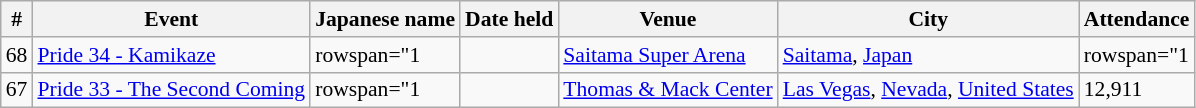<table class="sortable wikitable succession-box" style="font-size:90%;">
<tr>
<th>#</th>
<th>Event</th>
<th>Japanese name</th>
<th>Date held</th>
<th>Venue</th>
<th>City</th>
<th>Attendance</th>
</tr>
<tr>
<td style="text-align:center">68</td>
<td><a href='#'>Pride 34 - Kamikaze</a></td>
<td>rowspan="1 </td>
<td></td>
<td><a href='#'>Saitama Super Arena</a></td>
<td><a href='#'>Saitama</a>, <a href='#'>Japan</a></td>
<td>rowspan="1 </td>
</tr>
<tr>
<td style="text-align:center">67</td>
<td><a href='#'>Pride 33 - The Second Coming</a></td>
<td>rowspan="1 </td>
<td></td>
<td><a href='#'>Thomas & Mack Center</a></td>
<td><a href='#'>Las Vegas</a>, <a href='#'>Nevada</a>, <a href='#'>United States</a></td>
<td>12,911</td>
</tr>
</table>
